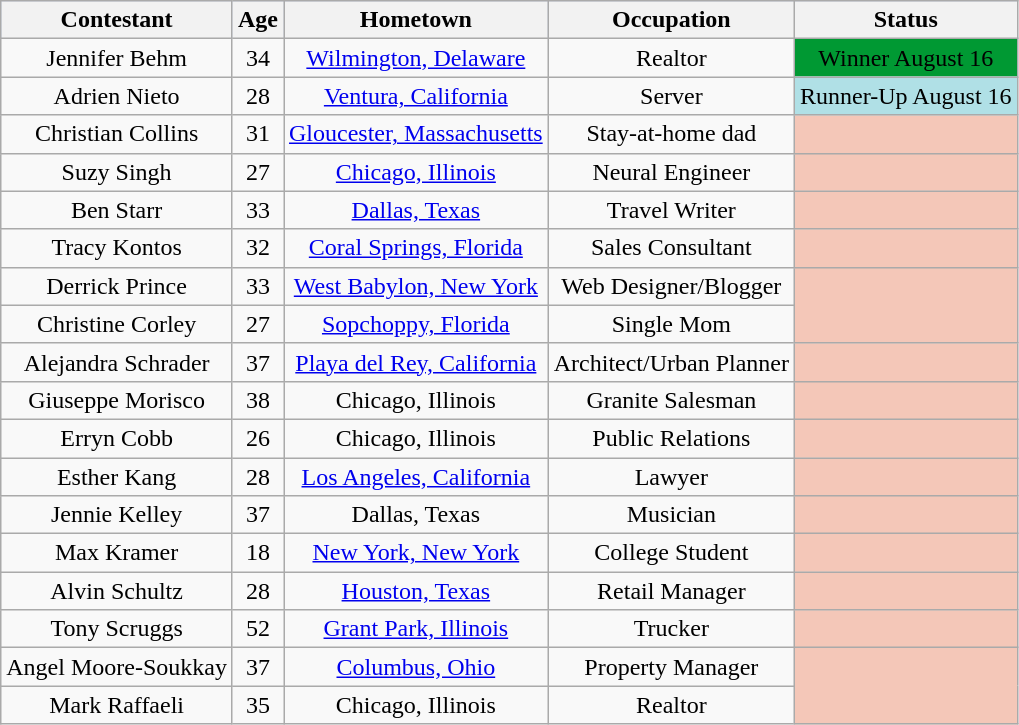<table class="wikitable sortable plainrowheaders" style="text-align:center;">
<tr style="background:#C1D8FF;">
<th>Contestant</th>
<th>Age</th>
<th>Hometown</th>
<th>Occupation</th>
<th>Status</th>
</tr>
<tr>
<td>Jennifer Behm</td>
<td>34</td>
<td><a href='#'>Wilmington, Delaware</a></td>
<td>Realtor</td>
<td style="background:#093;"><span>Winner August 16</span></td>
</tr>
<tr>
<td>Adrien Nieto</td>
<td>28</td>
<td><a href='#'>Ventura, California</a></td>
<td>Server</td>
<td style="background:#B0E0E6; text-align:center;">Runner-Up August 16</td>
</tr>
<tr>
<td>Christian Collins</td>
<td>31</td>
<td><a href='#'>Gloucester, Massachusetts</a></td>
<td>Stay-at-home dad</td>
<td style="background:#f4c7b8; text-align:center;" rowspan="1"></td>
</tr>
<tr>
<td>Suzy Singh</td>
<td>27</td>
<td><a href='#'>Chicago, Illinois</a></td>
<td>Neural Engineer</td>
<td style="background:#f4c7b8; text-align:center;" rowspan="1"></td>
</tr>
<tr>
<td>Ben Starr</td>
<td>33</td>
<td><a href='#'>Dallas, Texas</a></td>
<td>Travel Writer</td>
<td style="background:#f4c7b8; text-align:center;" rowspan="1"></td>
</tr>
<tr>
<td>Tracy Kontos</td>
<td>32</td>
<td><a href='#'>Coral Springs, Florida</a></td>
<td>Sales Consultant</td>
<td style="background:#f4c7b8; text-align:center;" rowspan="1"></td>
</tr>
<tr>
<td>Derrick Prince </td>
<td>33</td>
<td><a href='#'>West Babylon, New York</a></td>
<td>Web Designer/Blogger</td>
<td style="background:#f4c7b8; text-align:center;" rowspan="2"></td>
</tr>
<tr>
<td>Christine Corley</td>
<td>27</td>
<td><a href='#'>Sopchoppy, Florida</a></td>
<td>Single Mom</td>
</tr>
<tr>
<td>Alejandra Schrader</td>
<td>37</td>
<td><a href='#'>Playa del Rey, California</a></td>
<td>Architect/Urban Planner</td>
<td style="background:#f4c7b8; text-align:center;" rowspan="1"></td>
</tr>
<tr>
<td>Giuseppe Morisco</td>
<td>38</td>
<td>Chicago, Illinois</td>
<td>Granite Salesman</td>
<td style="background:#f4c7b8; text-align:center;" rowspan="1"></td>
</tr>
<tr>
<td>Erryn Cobb</td>
<td>26</td>
<td>Chicago, Illinois</td>
<td>Public Relations</td>
<td style="background:#f4c7b8; text-align:center;" rowspan="1"></td>
</tr>
<tr>
<td>Esther Kang</td>
<td>28</td>
<td><a href='#'>Los Angeles, California</a></td>
<td>Lawyer</td>
<td style="background:#f4c7b8; text-align:center;" rowspan="1"></td>
</tr>
<tr>
<td>Jennie Kelley</td>
<td>37</td>
<td>Dallas, Texas</td>
<td>Musician</td>
<td style="background:#f4c7b8; text-align:center;" rowspan="1"></td>
</tr>
<tr>
<td>Max Kramer</td>
<td>18</td>
<td><a href='#'>New York, New York</a></td>
<td>College Student</td>
<td style="background:#f4c7b8; text-align:center;" rowspan="1"></td>
</tr>
<tr>
<td>Alvin Schultz</td>
<td>28</td>
<td><a href='#'>Houston, Texas</a></td>
<td>Retail Manager</td>
<td style="background:#f4c7b8; text-align:center;" rowspan="1"></td>
</tr>
<tr>
<td>Tony Scruggs</td>
<td>52</td>
<td><a href='#'>Grant Park, Illinois</a></td>
<td>Trucker</td>
<td style="background:#f4c7b8; text-align:center;" rowspan="1"></td>
</tr>
<tr>
<td>Angel Moore-Soukkay</td>
<td>37</td>
<td><a href='#'>Columbus, Ohio</a></td>
<td>Property Manager</td>
<td style="background:#f4c7b8; text-align:center;" rowspan="2"></td>
</tr>
<tr>
<td>Mark Raffaeli</td>
<td>35</td>
<td>Chicago, Illinois</td>
<td>Realtor</td>
</tr>
</table>
